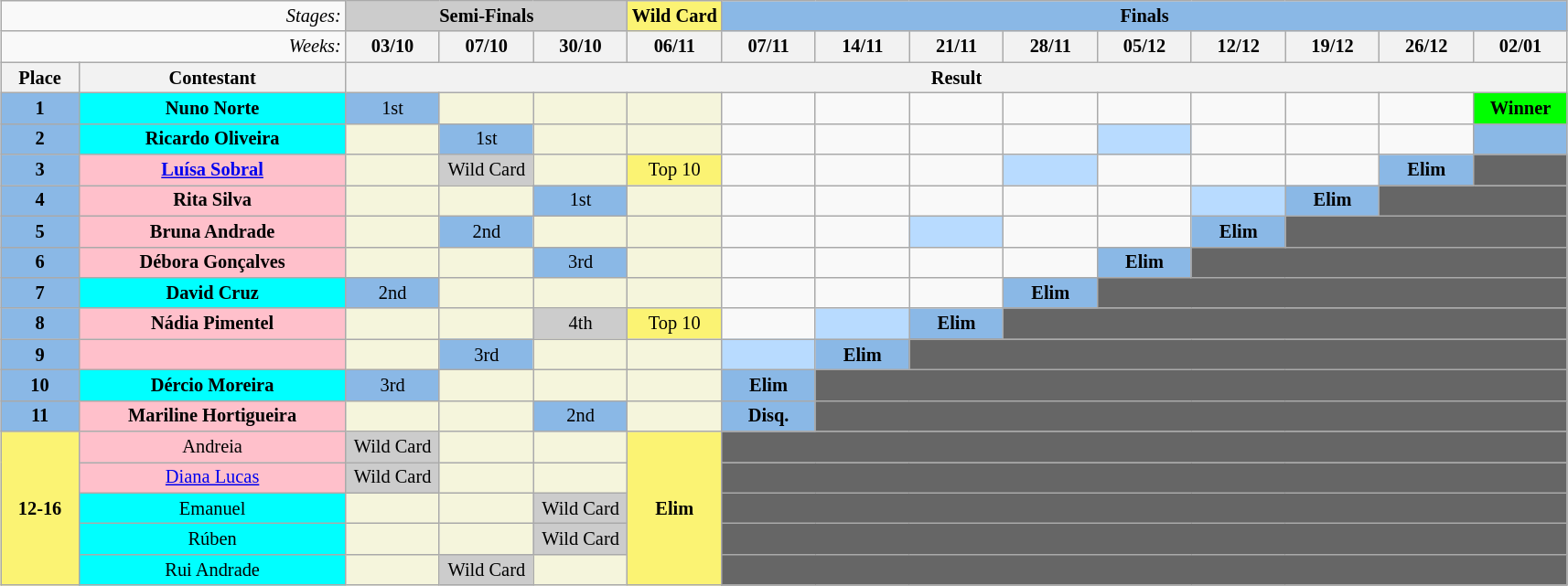<table class="wikitable" style="margin:1em auto; text-align:center; font-size:85%">
<tr>
<td colspan="2" align="right"><em>Stages:</em></td>
<td colspan="3" bgcolor="CCCCCC" align="Center"><strong>Semi-Finals</strong></td>
<td colspan="1" bgcolor="#FBF373" align="center"><strong>Wild Card</strong></td>
<td colspan="9" bgcolor="#8ab8e6" align="Center"><strong>Finals</strong></td>
</tr>
<tr>
<td colspan="2" align="right"><em>Weeks:</em></td>
<th style="width:6%">03/10</th>
<th style="width:6%">07/10</th>
<th style="width:6%">30/10</th>
<th style="width:6%">06/11</th>
<th style="width:6%">07/11</th>
<th style="width:6%">14/11</th>
<th style="width:6%">21/11</th>
<th style="width:6%">28/11</th>
<th style="width:6%">05/12</th>
<th style="width:6%">12/12</th>
<th style="width:6%">19/12</th>
<th style="width:6%">26/12</th>
<th style="width:6%">02/01</th>
</tr>
<tr>
<th>Place</th>
<th>Contestant</th>
<th colspan="14" align="center">Result</th>
</tr>
<tr>
<td style="background:#8ab8e6;"><strong>1</strong></td>
<td bgcolor="cyan"><strong>Nuno Norte</strong></td>
<td style="background:#8ab8e6;">1st</td>
<td bgcolor="F5F5DC"></td>
<td bgcolor="F5F5DC"></td>
<td bgcolor="F5F5DC"></td>
<td></td>
<td></td>
<td></td>
<td></td>
<td></td>
<td></td>
<td></td>
<td></td>
<td style="background: Lime"><strong>Winner</strong></td>
</tr>
<tr>
<td style="background:#8ab8e6;"><strong>2</strong></td>
<td bgcolor="cyan"><strong>Ricardo Oliveira</strong></td>
<td bgcolor="F5F5DC"></td>
<td style="background:#8ab8e6;">1st</td>
<td bgcolor="F5F5DC"></td>
<td bgcolor="F5F5DC"></td>
<td></td>
<td></td>
<td></td>
<td></td>
<td style="background:#b8dbff;"></td>
<td></td>
<td></td>
<td></td>
<td style="background:#8ab8e6;"><strong></strong></td>
</tr>
<tr>
<td style="background:#8ab8e6;"><strong>3</strong></td>
<td bgcolor="pink"><strong><a href='#'>Luísa Sobral</a></strong></td>
<td bgcolor="F5F5DC"></td>
<td bgcolor="#CCCCCC" align="center">Wild Card</td>
<td bgcolor="F5F5DC"></td>
<td bgcolor="#FBF373" align="center">Top 10</td>
<td></td>
<td></td>
<td></td>
<td style="background:#b8dbff;"></td>
<td></td>
<td></td>
<td></td>
<td style="background:#8ab8e6;"><strong>Elim</strong></td>
<td bgcolor="666666"></td>
</tr>
<tr>
<td style="background:#8ab8e6;"><strong>4</strong></td>
<td bgcolor="pink"><strong>Rita Silva</strong></td>
<td bgcolor="F5F5DC"></td>
<td bgcolor="F5F5DC"></td>
<td style="background:#8ab8e6;">1st</td>
<td bgcolor="F5F5DC"></td>
<td></td>
<td></td>
<td></td>
<td></td>
<td></td>
<td style="background:#b8dbff;"></td>
<td style="background:#8ab8e6;"><strong>Elim</strong></td>
<td colspan="2" bgcolor="666666"></td>
</tr>
<tr>
<td style="background:#8ab8e6;"><strong>5</strong></td>
<td bgcolor="pink"><strong>Bruna Andrade</strong></td>
<td bgcolor="F5F5DC"></td>
<td style="background:#8ab8e6;">2nd</td>
<td bgcolor="F5F5DC"></td>
<td bgcolor="F5F5DC"></td>
<td></td>
<td></td>
<td style="background:#b8dbff;"></td>
<td></td>
<td></td>
<td style="background:#8ab8e6;"><strong>Elim</strong></td>
<td colspan="3" bgcolor="666666"></td>
</tr>
<tr>
<td style="background:#8ab8e6;"><strong>6</strong></td>
<td bgcolor="Pink"><strong>Débora Gonçalves</strong></td>
<td bgcolor="F5F5DC"></td>
<td bgcolor="F5F5DC"></td>
<td style="background:#8ab8e6;">3rd</td>
<td bgcolor="F5F5DC"></td>
<td></td>
<td></td>
<td></td>
<td></td>
<td style="background:#8ab8e6;"><strong>Elim</strong></td>
<td colspan="4" bgcolor="666666"></td>
</tr>
<tr>
<td style="background:#8ab8e6;"><strong>7</strong></td>
<td bgcolor="cyan"><strong>David Cruz</strong></td>
<td style="background:#8ab8e6;">2nd</td>
<td bgcolor="F5F5DC"></td>
<td bgcolor="F5F5DC"></td>
<td bgcolor="F5F5DC"></td>
<td></td>
<td></td>
<td></td>
<td style="background:#8ab8e6;"><strong>Elim</strong></td>
<td colspan="5" bgcolor="666666"></td>
</tr>
<tr>
<td style="background:#8ab8e6;"><strong>8</strong></td>
<td bgcolor="pink"><strong>Nádia Pimentel</strong></td>
<td bgcolor="F5F5DC"></td>
<td bgcolor="F5F5DC"></td>
<td bgcolor="#CCCCCC" align="center">4th</td>
<td bgcolor="#FBF373" align="center">Top 10</td>
<td></td>
<td style="background:#b8dbff;"></td>
<td style="background:#8ab8e6;"><strong>Elim</strong></td>
<td colspan="7" bgcolor="666666"></td>
</tr>
<tr>
<td style="background:#8ab8e6;"><strong>9</strong></td>
<td bgcolor="pink"></td>
<td bgcolor="F5F5DC"></td>
<td style="background:#8ab8e6;">3rd</td>
<td bgcolor="F5F5DC"></td>
<td bgcolor="F5F5DC"></td>
<td style="background:#b8dbff;"></td>
<td style="background:#8ab8e6;"><strong>Elim</strong></td>
<td colspan="8" bgcolor="666666"></td>
</tr>
<tr>
<td style="background:#8ab8e6;"><strong>10</strong></td>
<td bgcolor="cyan"><strong>Dércio Moreira</strong></td>
<td style="background:#8ab8e6;">3rd</td>
<td bgcolor="F5F5DC"></td>
<td bgcolor="F5F5DC"></td>
<td bgcolor="F5F5DC"></td>
<td style="background:#8ab8e6;"><strong>Elim</strong></td>
<td colspan="9" bgcolor="666666"></td>
</tr>
<tr>
<td style="background:#8ab8e6;"><strong>11</strong></td>
<td bgcolor="pink"><strong>Mariline Hortigueira</strong></td>
<td bgcolor="F5F5DC"></td>
<td bgcolor="F5F5DC"></td>
<td style="background:#8ab8e6;">2nd</td>
<td bgcolor="F5F5DC"></td>
<td style="background:#8ab8e6;"><strong>Disq.</strong></td>
<td colspan="9" bgcolor="666666"></td>
</tr>
<tr>
<td style="background:#FBF373;" rowspan=5><strong>12-16</strong></td>
<td bgcolor="pink">Andreia</td>
<td bgcolor="#CCCCCC" align="center">Wild Card</td>
<td bgcolor="F5F5DC"></td>
<td bgcolor="F5F5DC"></td>
<td style="background:#FBF373;" rowspan=5><strong>Elim</strong></td>
<td colspan="9" bgcolor="666666"></td>
</tr>
<tr>
<td bgcolor="pink"><a href='#'>Diana Lucas</a></td>
<td bgcolor="#CCCCCC" align="center">Wild Card</td>
<td bgcolor="F5F5DC"></td>
<td bgcolor="F5F5DC"></td>
<td colspan="9" bgcolor="666666"></td>
</tr>
<tr>
<td bgcolor="cyan">Emanuel</td>
<td bgcolor="F5F5DC"></td>
<td bgcolor="F5F5DC"></td>
<td bgcolor="#CCCCCC" align="center">Wild Card</td>
<td colspan="9" bgcolor="666666"></td>
</tr>
<tr>
<td bgcolor="cyan">Rúben</td>
<td bgcolor="F5F5DC"></td>
<td bgcolor="F5F5DC"></td>
<td bgcolor="#CCCCCC" align="center">Wild Card</td>
<td colspan="9" bgcolor="666666"></td>
</tr>
<tr>
<td bgcolor="cyan">Rui Andrade</td>
<td bgcolor="F5F5DC"></td>
<td bgcolor="#CCCCCC" align="center">Wild Card</td>
<td bgcolor="F5F5DC"></td>
<td colspan="9" bgcolor="666666"></td>
</tr>
</table>
